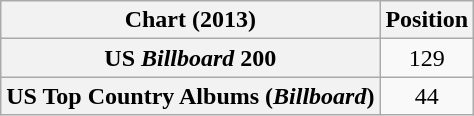<table class="wikitable sortable plainrowheaders" style="text-align:center">
<tr>
<th scope="col">Chart (2013)</th>
<th scope="col">Position</th>
</tr>
<tr>
<th scope="row">US <em>Billboard</em> 200</th>
<td>129</td>
</tr>
<tr>
<th scope="row">US Top Country Albums (<em>Billboard</em>)</th>
<td>44</td>
</tr>
</table>
